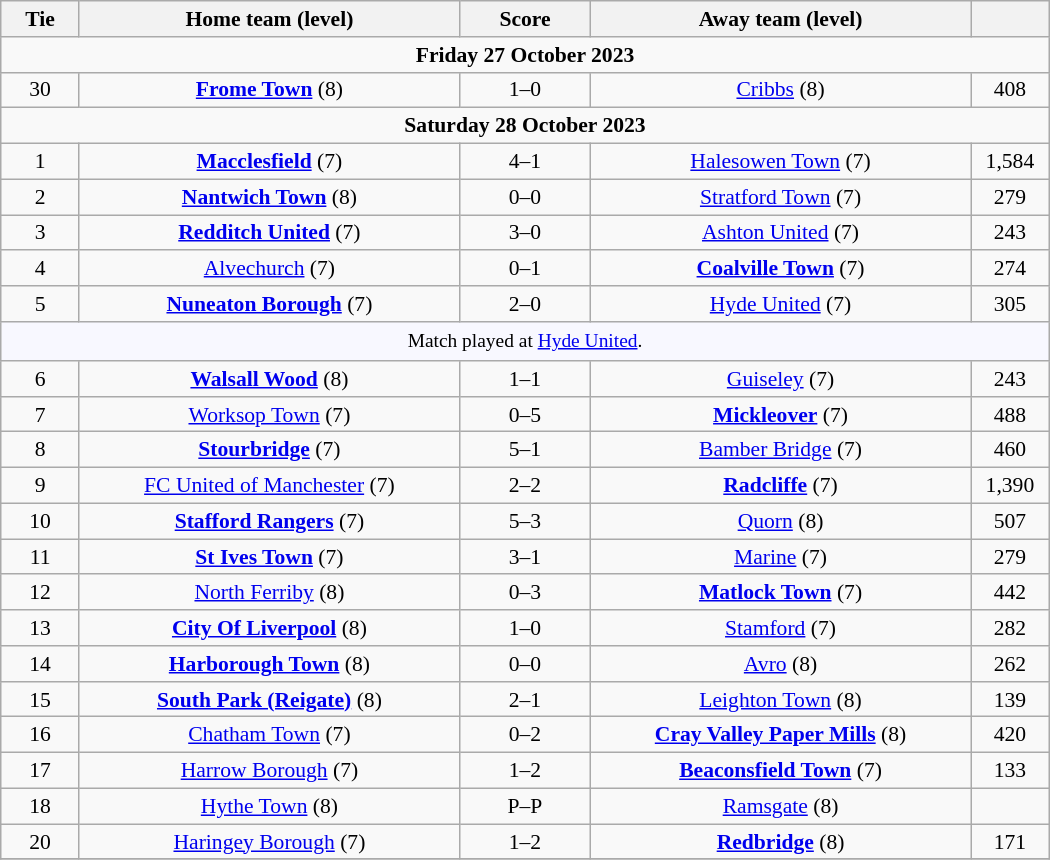<table class="wikitable" style="width:700px;text-align:center;font-size:90%">
<tr>
<th scope="col" style="width: 7.50%">Tie</th>
<th scope="col" style="width:36.25%">Home team (level)</th>
<th scope="col" style="width:12.50%">Score</th>
<th scope="col" style="width:36.25%">Away team (level)</th>
<th scope="col" style="width: 7.50%"></th>
</tr>
<tr>
<td colspan="5"><strong>Friday 27 October 2023</strong></td>
</tr>
<tr>
<td>30</td>
<td><strong><a href='#'>Frome Town</a></strong> (8)</td>
<td>1–0</td>
<td><a href='#'>Cribbs</a> (8)</td>
<td>408</td>
</tr>
<tr>
<td colspan="5"><strong>Saturday 28 October 2023</strong></td>
</tr>
<tr>
<td>1</td>
<td><strong><a href='#'>Macclesfield</a></strong> (7)</td>
<td>4–1</td>
<td><a href='#'>Halesowen Town</a> (7)</td>
<td>1,584</td>
</tr>
<tr>
<td>2</td>
<td><strong><a href='#'>Nantwich Town</a></strong> (8)</td>
<td>0–0 </td>
<td><a href='#'>Stratford Town</a> (7)</td>
<td>279</td>
</tr>
<tr>
<td>3</td>
<td><strong><a href='#'>Redditch United</a></strong> (7)</td>
<td>3–0</td>
<td><a href='#'>Ashton United</a> (7)</td>
<td>243</td>
</tr>
<tr>
<td>4</td>
<td><a href='#'>Alvechurch</a> (7)</td>
<td>0–1</td>
<td><strong><a href='#'>Coalville Town</a></strong> (7)</td>
<td>274</td>
</tr>
<tr>
<td>5</td>
<td><strong><a href='#'>Nuneaton Borough</a></strong> (7)</td>
<td>2–0</td>
<td><a href='#'>Hyde United</a> (7)</td>
<td>305</td>
</tr>
<tr>
<td colspan="5" style="background:GhostWhite; height:20px; text-align:center; font-size:90%">Match played at <a href='#'>Hyde United</a>.</td>
</tr>
<tr>
<td>6</td>
<td><strong><a href='#'>Walsall Wood</a></strong> (8)</td>
<td>1–1 </td>
<td><a href='#'>Guiseley</a> (7)</td>
<td>243</td>
</tr>
<tr>
<td>7</td>
<td><a href='#'>Worksop Town</a> (7)</td>
<td>0–5</td>
<td><strong><a href='#'>Mickleover</a></strong> (7)</td>
<td>488</td>
</tr>
<tr>
<td>8</td>
<td><strong><a href='#'>Stourbridge</a></strong> (7)</td>
<td>5–1</td>
<td><a href='#'>Bamber Bridge</a> (7)</td>
<td>460</td>
</tr>
<tr>
<td>9</td>
<td><a href='#'>FC United of Manchester</a> (7)</td>
<td>2–2 </td>
<td><strong><a href='#'>Radcliffe</a></strong> (7)</td>
<td>1,390</td>
</tr>
<tr>
<td>10</td>
<td><strong><a href='#'>Stafford Rangers</a></strong> (7)</td>
<td>5–3</td>
<td><a href='#'>Quorn</a> (8)</td>
<td>507</td>
</tr>
<tr>
<td>11</td>
<td><strong><a href='#'>St Ives Town</a></strong> (7)</td>
<td>3–1</td>
<td><a href='#'>Marine</a> (7)</td>
<td>279</td>
</tr>
<tr>
<td>12</td>
<td><a href='#'>North Ferriby</a> (8)</td>
<td>0–3</td>
<td><strong><a href='#'>Matlock Town</a></strong> (7)</td>
<td>442</td>
</tr>
<tr>
<td>13</td>
<td><strong><a href='#'>City Of Liverpool</a></strong> (8)</td>
<td>1–0</td>
<td><a href='#'>Stamford</a> (7)</td>
<td>282</td>
</tr>
<tr>
<td>14</td>
<td><strong><a href='#'>Harborough Town</a></strong> (8)</td>
<td>0–0 </td>
<td><a href='#'>Avro</a> (8)</td>
<td>262</td>
</tr>
<tr>
<td>15</td>
<td><strong><a href='#'>South Park (Reigate)</a></strong> (8)</td>
<td>2–1</td>
<td><a href='#'>Leighton Town</a> (8)</td>
<td>139</td>
</tr>
<tr>
<td>16</td>
<td><a href='#'>Chatham Town</a> (7)</td>
<td>0–2</td>
<td><strong><a href='#'>Cray Valley Paper Mills</a></strong> (8)</td>
<td>420</td>
</tr>
<tr>
<td>17</td>
<td><a href='#'>Harrow Borough</a> (7)</td>
<td>1–2</td>
<td><strong><a href='#'>Beaconsfield Town</a></strong> (7)</td>
<td>133</td>
</tr>
<tr>
<td>18</td>
<td><a href='#'>Hythe Town</a> (8)</td>
<td>P–P</td>
<td><a href='#'>Ramsgate</a> (8)</td>
<td></td>
</tr>
<tr>
<td>20</td>
<td><a href='#'>Haringey Borough</a> (7)</td>
<td>1–2</td>
<td><strong><a href='#'>Redbridge</a></strong> (8)</td>
<td>171</td>
</tr>
<tr>
</tr>
</table>
